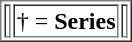<table style="float: right;" border="1">
<tr>
<td></td>
<td rowspan="2">† = <strong>Series</strong></td>
<td></td>
</tr>
</table>
